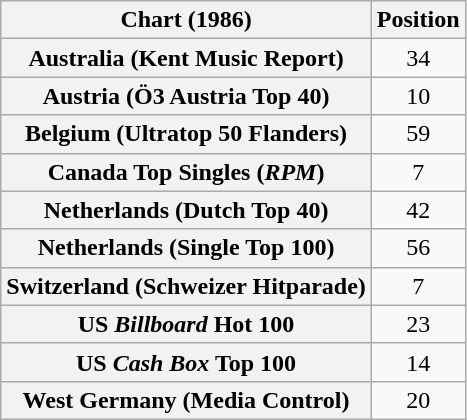<table class="wikitable sortable plainrowheaders" style="text-align:center">
<tr>
<th>Chart (1986)</th>
<th>Position</th>
</tr>
<tr>
<th scope="row">Australia (Kent Music Report)</th>
<td>34</td>
</tr>
<tr>
<th scope="row">Austria (Ö3 Austria Top 40)</th>
<td>10</td>
</tr>
<tr>
<th scope="row">Belgium (Ultratop 50 Flanders)</th>
<td>59</td>
</tr>
<tr>
<th scope="row">Canada Top Singles (<em>RPM</em>)</th>
<td>7</td>
</tr>
<tr>
<th scope="row">Netherlands (Dutch Top 40)</th>
<td>42</td>
</tr>
<tr>
<th scope="row">Netherlands (Single Top 100)</th>
<td>56</td>
</tr>
<tr>
<th scope="row">Switzerland (Schweizer Hitparade)</th>
<td>7</td>
</tr>
<tr>
<th scope="row">US <em>Billboard</em> Hot 100</th>
<td>23</td>
</tr>
<tr>
<th scope="row">US <em>Cash Box</em> Top 100</th>
<td>14</td>
</tr>
<tr>
<th scope="row">West Germany (Media Control)</th>
<td>20</td>
</tr>
</table>
